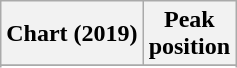<table class="wikitable sortable plainrowheaders" style="text-align:center">
<tr>
<th scope="col">Chart (2019)</th>
<th scope="col">Peak<br>position</th>
</tr>
<tr>
</tr>
<tr>
</tr>
<tr>
</tr>
<tr>
</tr>
</table>
